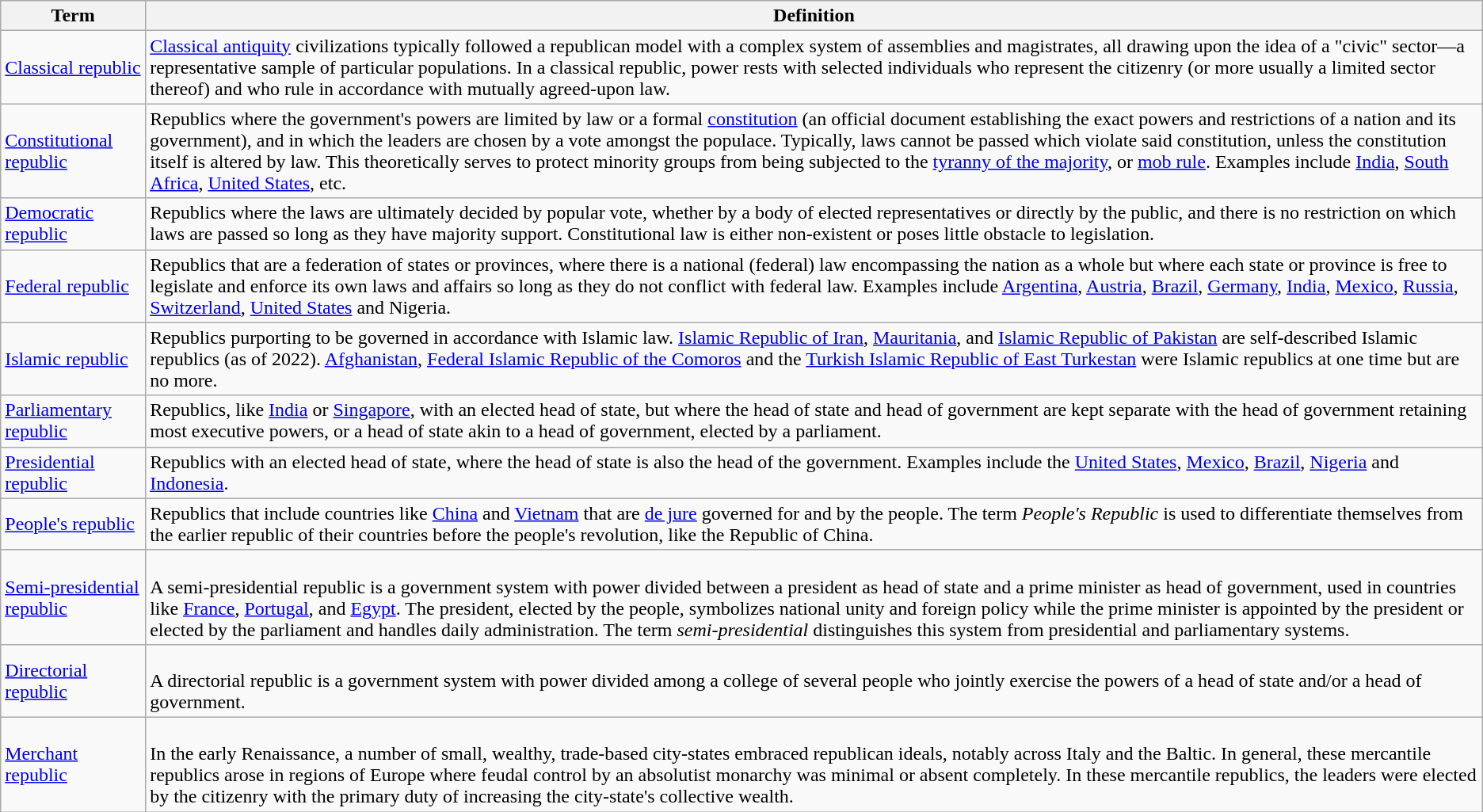<table class="wikitable sortable">
<tr>
<th>Term</th>
<th>Definition</th>
</tr>
<tr>
<td><a href='#'>Classical republic</a></td>
<td><a href='#'>Classical antiquity</a> civilizations typically followed a republican model with a complex system of assemblies and magistrates, all drawing upon the idea of a "civic" sector—a representative sample of particular populations. In a classical republic, power rests with selected individuals who represent the citizenry (or more usually a limited sector thereof) and who rule in accordance with mutually agreed-upon law.</td>
</tr>
<tr>
<td><a href='#'>Constitutional republic</a></td>
<td>Republics where the government's powers are limited by law or a formal <a href='#'>constitution</a> (an official document establishing the exact powers and restrictions of a nation and its government), and in which the leaders are chosen by a vote amongst the populace. Typically, laws cannot be passed which violate said constitution, unless the constitution itself is altered by law. This theoretically serves to protect minority groups from being subjected to the <a href='#'>tyranny of the majority</a>, or <a href='#'>mob rule</a>. Examples include <a href='#'>India</a>, <a href='#'>South Africa</a>, <a href='#'>United States</a>, etc.</td>
</tr>
<tr>
<td><a href='#'>Democratic republic</a></td>
<td>Republics where the laws are ultimately decided by popular vote, whether by a body of elected representatives or directly by the public, and there is no restriction on which laws are passed so long as they have majority support. Constitutional law is either non-existent or poses little obstacle to legislation.</td>
</tr>
<tr>
<td><a href='#'>Federal republic</a></td>
<td>Republics that are a federation of states or provinces, where there is a national (federal) law encompassing the nation as a whole but where each state or province is free to legislate and enforce its own laws and affairs so long as they do not conflict with federal law. Examples include <a href='#'>Argentina</a>, <a href='#'>Austria</a>, <a href='#'>Brazil</a>, <a href='#'>Germany</a>, <a href='#'>India</a>, <a href='#'>Mexico</a>, <a href='#'>Russia</a>, <a href='#'>Switzerland</a>, <a href='#'>United States</a> and Nigeria.</td>
</tr>
<tr>
<td><a href='#'>Islamic republic</a></td>
<td>Republics purporting to be governed in accordance with Islamic law.  <a href='#'>Islamic Republic of Iran</a>, <a href='#'>Mauritania</a>, and <a href='#'>Islamic Republic of Pakistan</a> are self-described Islamic republics (as of 2022).  <a href='#'>Afghanistan</a>, <a href='#'>Federal Islamic Republic of the Comoros</a> and the <a href='#'>Turkish Islamic Republic of East Turkestan</a> were Islamic republics at one time but are no more.</td>
</tr>
<tr>
<td><a href='#'>Parliamentary republic</a></td>
<td>Republics, like <a href='#'>India</a> or <a href='#'>Singapore</a>, with an elected head of state, but where the head of state and head of government are kept separate with the head of government retaining most executive powers, or a head of state akin to a head of government, elected by a parliament.</td>
</tr>
<tr>
<td><a href='#'>Presidential republic</a></td>
<td>Republics with an elected head of state, where the head of state is also the head of the government. Examples include the <a href='#'>United States</a>, <a href='#'>Mexico</a>, <a href='#'>Brazil</a>, <a href='#'>Nigeria</a> and <a href='#'>Indonesia</a>.</td>
</tr>
<tr>
<td><a href='#'>People's republic</a></td>
<td>Republics that include countries like <a href='#'>China</a> and <a href='#'>Vietnam</a> that are <a href='#'>de jure</a> governed for and by the people. The term <em>People's Republic</em> is used to differentiate themselves from the earlier republic of their countries before the people's revolution, like the Republic of China.</td>
</tr>
<tr>
<td><a href='#'>Semi-presidential republic</a></td>
<td><br>A semi-presidential republic is a government system with power divided between a president as head of state and a prime minister as head of government, used in countries like <a href='#'>France</a>, <a href='#'>Portugal</a>, and <a href='#'>Egypt</a>. The president, elected by the people, symbolizes national unity and foreign policy while the prime minister is appointed by the president or elected by the parliament and handles daily administration. The term <em>semi-presidential</em> distinguishes this system from presidential and parliamentary systems.</td>
</tr>
<tr>
<td><a href='#'>Directorial republic</a></td>
<td><br>A directorial republic is a government system with power divided among a college of several people who jointly exercise the powers of a head of state and/or a head of government.</td>
</tr>
<tr>
<td><a href='#'>Merchant republic</a></td>
<td><br>In the early Renaissance, a number of small, wealthy, trade-based city-states embraced republican ideals, notably across Italy and the Baltic. In general, these mercantile republics arose in regions of Europe where feudal control by an absolutist monarchy was minimal or absent completely. In these mercantile republics, the leaders were elected by the citizenry with the primary duty of increasing the city-state's collective wealth.</td>
</tr>
</table>
